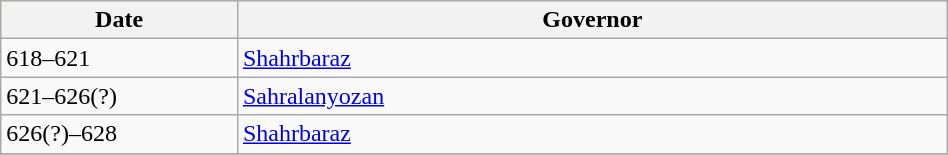<table class="wikitable"  width="50%">
<tr bgcolor="#FFDEAD">
<th width="25%">Date</th>
<th width="75%">Governor</th>
</tr>
<tr>
<td>618–621</td>
<td><a href='#'>Shahrbaraz</a></td>
</tr>
<tr>
<td>621–626(?)</td>
<td><a href='#'>Sahralanyozan</a></td>
</tr>
<tr>
<td>626(?)–628</td>
<td><a href='#'>Shahrbaraz</a></td>
</tr>
<tr>
</tr>
</table>
